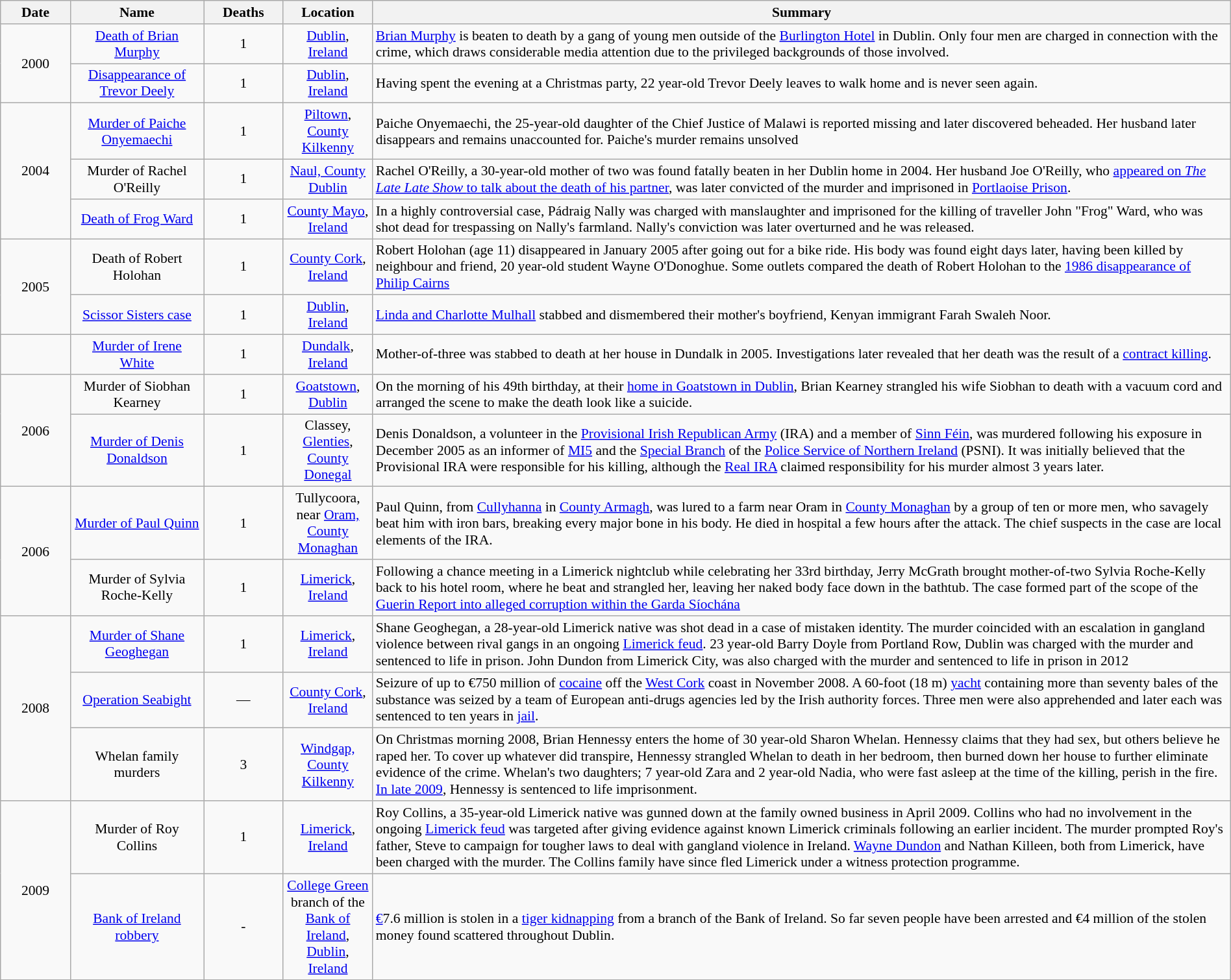<table class="sortable wikitable" width="100%" style="text-align:center; font-size:90%;">
<tr>
<th width="65px">Date</th>
<th width="130px">Name</th>
<th width="75px">Deaths</th>
<th width="85px">Location</th>
<th>Summary</th>
</tr>
<tr>
<td rowspan="2">2000</td>
<td><a href='#'>Death of Brian Murphy</a></td>
<td>1</td>
<td><a href='#'>Dublin</a>, <a href='#'>Ireland</a></td>
<td align=left><a href='#'>Brian Murphy</a> is beaten to death by a gang of young men outside of the <a href='#'>Burlington Hotel</a> in Dublin. Only four men are charged in connection with the crime, which draws considerable media attention due to the privileged backgrounds of those involved.</td>
</tr>
<tr>
<td><a href='#'>Disappearance of Trevor Deely</a></td>
<td>1</td>
<td><a href='#'>Dublin</a>, <a href='#'>Ireland</a></td>
<td align=left>Having spent the evening at a Christmas party, 22 year-old Trevor Deely leaves to walk home and is never seen again.</td>
</tr>
<tr>
<td rowspan="3">2004</td>
<td><a href='#'>Murder of Paiche Onyemaechi</a></td>
<td>1</td>
<td><a href='#'>Piltown</a>, <a href='#'>County Kilkenny</a></td>
<td align="left">Paiche Onyemaechi, the 25-year-old daughter of the Chief Justice of Malawi is reported missing and later discovered beheaded. Her husband later disappears and remains unaccounted for. Paiche's murder remains unsolved</td>
</tr>
<tr>
<td>Murder of Rachel O'Reilly</td>
<td>1</td>
<td><a href='#'>Naul, County Dublin</a></td>
<td align="left">Rachel O'Reilly, a 30-year-old mother of two was found fatally beaten in her Dublin home in 2004. Her husband Joe O'Reilly, who <a href='#'>appeared on <em>The Late Late Show </em> to talk about the death of his partner</a>, was later convicted of the murder and imprisoned in <a href='#'>Portlaoise Prison</a>.</td>
</tr>
<tr>
<td><a href='#'>Death of Frog Ward</a></td>
<td>1</td>
<td><a href='#'>County Mayo</a>, <a href='#'>Ireland</a></td>
<td align=left>In a highly controversial case, Pádraig Nally was charged with manslaughter and imprisoned for the killing of traveller John "Frog" Ward, who was shot dead for trespassing on Nally's farmland. Nally's conviction was later overturned and he was released.</td>
</tr>
<tr>
<td rowspan="2">2005</td>
<td>Death of Robert Holohan</td>
<td>1</td>
<td><a href='#'>County Cork</a>, <a href='#'>Ireland</a></td>
<td align=left>Robert Holohan (age 11) disappeared in January 2005 after going out for a bike ride. His body was found eight days later, having been killed by neighbour and friend, 20 year-old student Wayne O'Donoghue. Some outlets compared the death of Robert Holohan to the <a href='#'>1986 disappearance of Philip Cairns</a></td>
</tr>
<tr>
<td><a href='#'>Scissor Sisters case</a></td>
<td>1</td>
<td><a href='#'>Dublin</a>, <a href='#'>Ireland</a></td>
<td align=left><a href='#'>Linda and Charlotte Mulhall</a> stabbed and dismembered their mother's boyfriend, Kenyan immigrant Farah Swaleh Noor.</td>
</tr>
<tr>
<td></td>
<td><a href='#'>Murder of Irene White</a></td>
<td>1</td>
<td><a href='#'>Dundalk</a>, <a href='#'>Ireland</a></td>
<td align=left>Mother-of-three was stabbed to death at her house in Dundalk in 2005. Investigations later revealed that her death was the result of a <a href='#'>contract killing</a>.</td>
</tr>
<tr>
<td rowspan="2">2006</td>
<td>Murder of Siobhan Kearney</td>
<td>1</td>
<td><a href='#'>Goatstown</a>, <a href='#'>Dublin</a></td>
<td align=left>On the morning of his 49th birthday, at their <a href='#'>home in Goatstown in Dublin</a>, Brian Kearney strangled his wife Siobhan to death with a vacuum cord and arranged the scene to make the death look like a suicide.</td>
</tr>
<tr>
<td><a href='#'>Murder of Denis Donaldson</a></td>
<td>1</td>
<td>Classey, <a href='#'>Glenties</a>, <a href='#'>County Donegal</a></td>
<td align=left>Denis Donaldson, a volunteer in the <a href='#'>Provisional Irish Republican Army</a> (IRA) and a member of <a href='#'>Sinn Féin</a>, was murdered following his exposure in December 2005 as an informer of <a href='#'>MI5</a> and the <a href='#'>Special Branch</a> of the <a href='#'>Police Service of Northern Ireland</a> (PSNI). It was initially believed that the Provisional IRA were responsible for his killing,  although the <a href='#'>Real IRA</a> claimed responsibility for his murder almost 3 years later.</td>
</tr>
<tr>
<td rowspan="2">2006</td>
<td><a href='#'>Murder of Paul Quinn</a></td>
<td>1</td>
<td>Tullycoora, near <a href='#'>Oram, County Monaghan</a></td>
<td align=left>Paul Quinn, from <a href='#'>Cullyhanna</a> in <a href='#'>County Armagh</a>, was lured to a farm near Oram in <a href='#'>County Monaghan</a> by a group of ten or more men, who savagely beat him with iron bars, breaking every major bone in his body. He died in hospital a few hours after the attack. The chief suspects in the case are local elements of the IRA.</td>
</tr>
<tr>
<td>Murder of Sylvia Roche-Kelly</td>
<td>1</td>
<td><a href='#'>Limerick</a>, <a href='#'>Ireland</a></td>
<td align=left>Following a chance meeting in a Limerick nightclub while celebrating her 33rd birthday, Jerry McGrath brought mother-of-two Sylvia Roche-Kelly back to his hotel room, where he beat and strangled her, leaving her naked body face down in the bathtub. The case formed part of the scope of the <a href='#'>Guerin Report into alleged corruption within the Garda Síochána</a></td>
</tr>
<tr>
<td rowspan="3">2008</td>
<td><a href='#'>Murder of Shane Geoghegan</a></td>
<td>1</td>
<td><a href='#'>Limerick</a>, <a href='#'>Ireland</a></td>
<td align=left>Shane Geoghegan, a 28-year-old Limerick native was shot dead in a case of mistaken identity. The murder coincided with an escalation in gangland violence between rival gangs in an ongoing <a href='#'>Limerick feud</a>. 23 year-old Barry Doyle from Portland Row, Dublin was charged with the murder and sentenced to life in prison. John Dundon from Limerick City, was also charged with the murder and sentenced to life in prison in 2012</td>
</tr>
<tr>
<td><a href='#'>Operation Seabight</a></td>
<td>—</td>
<td><a href='#'>County Cork</a>, <a href='#'>Ireland</a></td>
<td align=left>Seizure of up to €750 million of <a href='#'>cocaine</a> off the <a href='#'>West Cork</a> coast in November 2008. A 60-foot (18 m) <a href='#'>yacht</a> containing more than seventy bales of the substance was seized by a team of European anti-drugs agencies led by the Irish authority forces. Three men were also apprehended and later each was sentenced to ten years in <a href='#'>jail</a>.</td>
</tr>
<tr>
<td>Whelan family murders</td>
<td>3</td>
<td><a href='#'>Windgap, County Kilkenny</a></td>
<td align=left>On Christmas morning 2008, Brian Hennessy enters the home of 30 year-old Sharon Whelan. Hennessy claims that they had sex, but others believe he raped her. To cover up whatever did transpire, Hennessy strangled Whelan to death in her bedroom, then burned down her house to further eliminate evidence of the crime. Whelan's two daughters; 7 year-old Zara and 2 year-old Nadia, who were fast asleep at the time of the killing, perish in the fire. <a href='#'>In late 2009</a>, Hennessy is sentenced to life imprisonment.</td>
</tr>
<tr>
<td rowspan="2">2009</td>
<td>Murder of Roy Collins</td>
<td>1</td>
<td><a href='#'>Limerick</a>, <a href='#'>Ireland</a></td>
<td align=left>Roy Collins, a 35-year-old Limerick native was gunned down at the family owned business in April 2009. Collins who had no involvement in the ongoing <a href='#'>Limerick feud</a> was targeted after giving evidence against known Limerick criminals following an earlier incident. The murder prompted Roy's father, Steve to campaign for tougher laws to deal with gangland violence in Ireland. <a href='#'>Wayne Dundon</a> and Nathan Killeen, both from Limerick, have been charged with the murder. The Collins family have since fled Limerick under a witness protection programme.</td>
</tr>
<tr>
<td><a href='#'>Bank of Ireland robbery</a></td>
<td>-</td>
<td><a href='#'>College Green</a> branch of the <a href='#'>Bank of Ireland</a>, <a href='#'>Dublin</a>, <a href='#'>Ireland</a></td>
<td align=left><a href='#'>€</a>7.6 million is stolen in a <a href='#'>tiger kidnapping</a> from a branch of the Bank of Ireland. So far seven people have been arrested and €4 million of the stolen money found scattered throughout Dublin.</td>
</tr>
</table>
